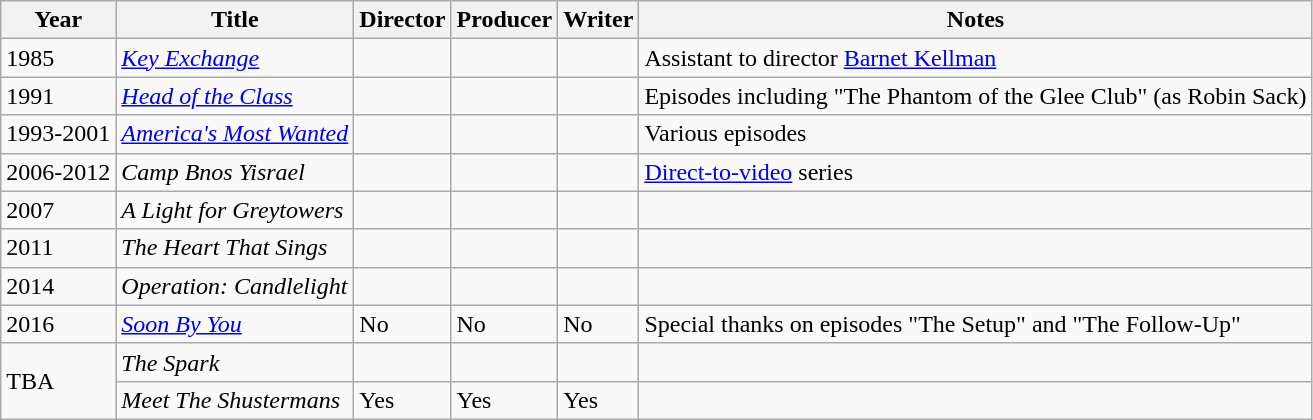<table class="wikitable">
<tr>
<th>Year</th>
<th>Title</th>
<th>Director</th>
<th>Producer</th>
<th>Writer</th>
<th>Notes</th>
</tr>
<tr>
<td>1985</td>
<td><em><a href='#'>Key Exchange</a></em></td>
<td></td>
<td></td>
<td></td>
<td>Assistant to director <a href='#'>Barnet Kellman</a></td>
</tr>
<tr>
<td>1991</td>
<td><em><a href='#'>Head of the Class</a></em></td>
<td></td>
<td></td>
<td></td>
<td>Episodes including "The Phantom of the Glee Club" (as Robin Sack)</td>
</tr>
<tr>
<td>1993-2001</td>
<td><em><a href='#'>America's Most Wanted</a></em></td>
<td></td>
<td></td>
<td></td>
<td>Various episodes</td>
</tr>
<tr>
<td>2006-2012</td>
<td><em>Camp Bnos Yisrael</em></td>
<td></td>
<td></td>
<td></td>
<td><a href='#'>Direct-to-video</a> series</td>
</tr>
<tr>
<td>2007</td>
<td><em>A Light for Greytowers</em></td>
<td></td>
<td></td>
<td></td>
<td></td>
</tr>
<tr>
<td>2011</td>
<td><em>The Heart That Sings</em></td>
<td></td>
<td></td>
<td></td>
<td></td>
</tr>
<tr>
<td>2014</td>
<td><em>Operation: Candlelight</em></td>
<td></td>
<td></td>
<td></td>
<td></td>
</tr>
<tr>
<td>2016</td>
<td><em><a href='#'>Soon By You</a></em></td>
<td>No</td>
<td>No</td>
<td>No</td>
<td>Special thanks on episodes "The Setup" and "The Follow-Up"</td>
</tr>
<tr>
<td rowspan="2">TBA</td>
<td><em>The Spark</em></td>
<td></td>
<td></td>
<td></td>
<td></td>
</tr>
<tr>
<td><em>Meet The Shustermans</em></td>
<td>Yes</td>
<td>Yes</td>
<td>Yes</td>
<td></td>
</tr>
</table>
